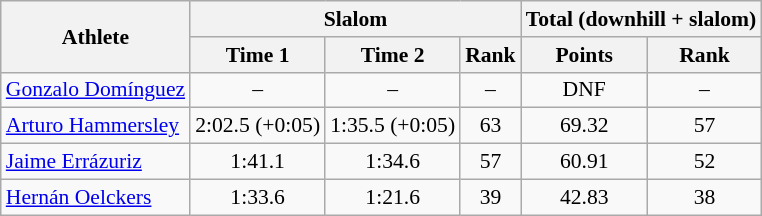<table class="wikitable" style="font-size:90%">
<tr>
<th rowspan="2">Athlete</th>
<th colspan="3">Slalom</th>
<th colspan="2">Total (downhill + slalom)</th>
</tr>
<tr>
<th>Time 1</th>
<th>Time 2</th>
<th>Rank</th>
<th>Points</th>
<th>Rank</th>
</tr>
<tr>
<td><a href='#'>Gonzalo Domínguez</a></td>
<td align="center">–</td>
<td align="center">–</td>
<td align="center">–</td>
<td align="center">DNF</td>
<td align="center">–</td>
</tr>
<tr>
<td><a href='#'>Arturo Hammersley</a></td>
<td align="center">2:02.5 (+0:05)</td>
<td align="center">1:35.5 (+0:05)</td>
<td align="center">63</td>
<td align="center">69.32</td>
<td align="center">57</td>
</tr>
<tr>
<td><a href='#'>Jaime Errázuriz</a></td>
<td align="center">1:41.1</td>
<td align="center">1:34.6</td>
<td align="center">57</td>
<td align="center">60.91</td>
<td align="center">52</td>
</tr>
<tr>
<td><a href='#'>Hernán Oelckers</a></td>
<td align="center">1:33.6</td>
<td align="center">1:21.6</td>
<td align="center">39</td>
<td align="center">42.83</td>
<td align="center">38</td>
</tr>
</table>
